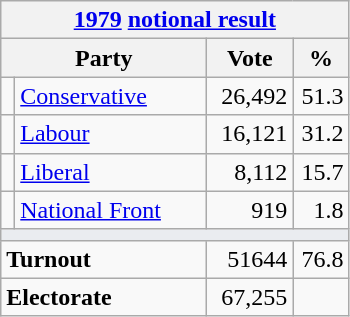<table class="wikitable">
<tr>
<th colspan="4"><a href='#'>1979</a> <a href='#'>notional result</a></th>
</tr>
<tr>
<th bgcolor="#DDDDFF" width="130px" colspan="2">Party</th>
<th bgcolor="#DDDDFF" width="50px">Vote</th>
<th bgcolor="#DDDDFF" width="30px">%</th>
</tr>
<tr>
<td></td>
<td><a href='#'>Conservative</a></td>
<td align=right>26,492</td>
<td align=right>51.3</td>
</tr>
<tr>
<td></td>
<td><a href='#'>Labour</a></td>
<td align=right>16,121</td>
<td align=right>31.2</td>
</tr>
<tr>
<td></td>
<td><a href='#'>Liberal</a></td>
<td align=right>8,112</td>
<td align=right>15.7</td>
</tr>
<tr>
<td></td>
<td><a href='#'>National Front</a></td>
<td align=right>919</td>
<td align=right>1.8</td>
</tr>
<tr>
<td colspan="4" bgcolor="#EAECF0"></td>
</tr>
<tr>
<td colspan="2"><strong>Turnout</strong></td>
<td align=right>51644</td>
<td align=right>76.8</td>
</tr>
<tr>
<td colspan="2"><strong>Electorate</strong></td>
<td align=right>67,255</td>
</tr>
</table>
